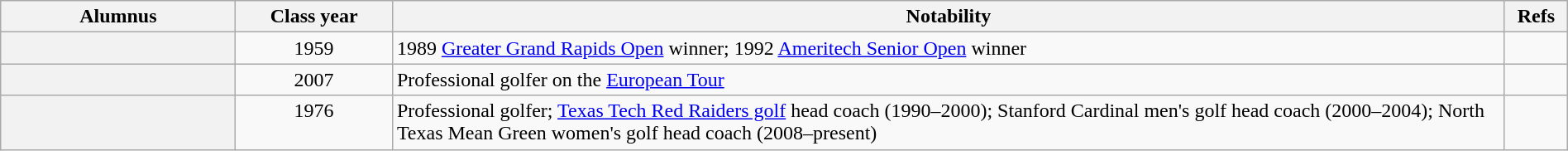<table class="wikitable plainrowheaders sortable" width=100%>
<tr valign="top">
<th scope="col" width="15%">Alumnus</th>
<th scope="col" width="10%">Class year</th>
<th scope="col" width="71%" class="unsortable">Notability</th>
<th scope="col" width="12%" class="unsortable">Refs</th>
</tr>
<tr valign="top">
<th scope="row"></th>
<td align="center">1959</td>
<td>1989 <a href='#'>Greater Grand Rapids Open</a> winner; 1992 <a href='#'>Ameritech Senior Open</a> winner</td>
<td align="center"></td>
</tr>
<tr valign="top">
<th scope="row"></th>
<td align="center">2007</td>
<td>Professional golfer on the <a href='#'>European Tour</a></td>
<td align="center"></td>
</tr>
<tr valign="top">
<th scope="row"></th>
<td align="center">1976</td>
<td>Professional golfer; <a href='#'>Texas Tech Red Raiders golf</a> head coach (1990–2000); Stanford Cardinal men's golf head coach (2000–2004); North Texas Mean Green women's golf head coach (2008–present)</td>
<td align="center"></td>
</tr>
</table>
